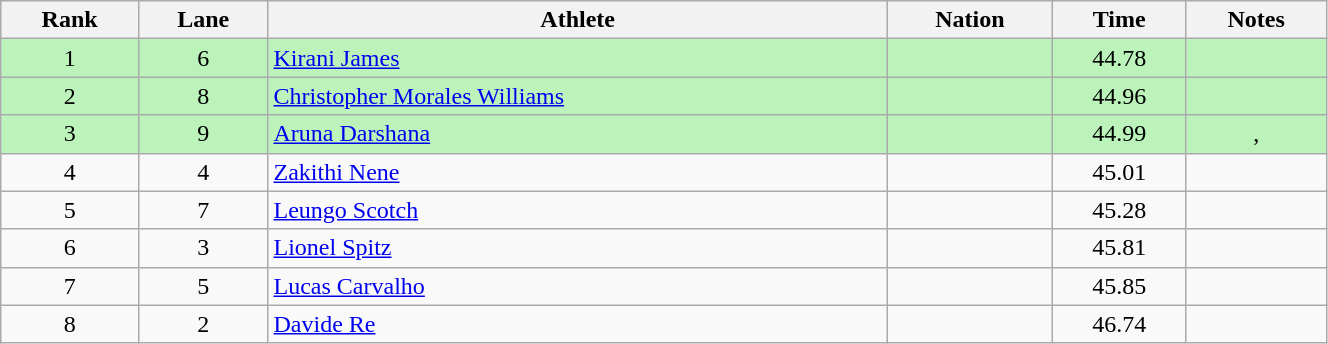<table class="wikitable sortable" style="text-align:center;width: 70%;">
<tr>
<th>Rank</th>
<th>Lane</th>
<th>Athlete</th>
<th>Nation</th>
<th>Time</th>
<th>Notes</th>
</tr>
<tr bgcolor=bbf3bb>
<td>1</td>
<td>6</td>
<td align=left><a href='#'>Kirani James</a></td>
<td align=left></td>
<td>44.78</td>
<td></td>
</tr>
<tr bgcolor=bbf3bb>
<td>2</td>
<td>8</td>
<td align=left><a href='#'>Christopher Morales Williams</a></td>
<td align=left></td>
<td>44.96</td>
<td></td>
</tr>
<tr bgcolor=bbf3bb>
<td>3</td>
<td>9</td>
<td align=left><a href='#'>Aruna Darshana</a></td>
<td align=left></td>
<td>44.99</td>
<td>, </td>
</tr>
<tr>
<td>4</td>
<td>4</td>
<td align=left><a href='#'>Zakithi Nene</a></td>
<td align=left></td>
<td>45.01</td>
<td></td>
</tr>
<tr>
<td>5</td>
<td>7</td>
<td align=left><a href='#'>Leungo Scotch</a></td>
<td align=left></td>
<td>45.28</td>
<td></td>
</tr>
<tr>
<td>6</td>
<td>3</td>
<td align=left><a href='#'>Lionel Spitz</a></td>
<td align=left></td>
<td>45.81</td>
<td></td>
</tr>
<tr>
<td>7</td>
<td>5</td>
<td align=left><a href='#'>Lucas Carvalho</a></td>
<td align=left></td>
<td>45.85</td>
<td></td>
</tr>
<tr>
<td>8</td>
<td>2</td>
<td align=left><a href='#'>Davide Re</a></td>
<td align=left></td>
<td>46.74</td>
<td></td>
</tr>
</table>
